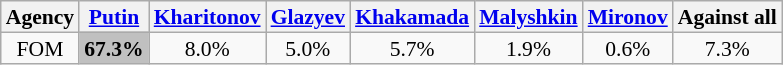<table class=wikitable style="text-align:center; font-size:90%; line-height:14px">
<tr>
<th>Agency</th>
<th><a href='#'>Putin</a></th>
<th><a href='#'>Kharitonov</a></th>
<th><a href='#'>Glazyev</a></th>
<th><a href='#'>Khakamada</a></th>
<th><a href='#'>Malyshkin</a></th>
<th><a href='#'>Mironov</a></th>
<th>Against all</th>
</tr>
<tr>
<td>FOM</td>
<td style="background:#C0C0C0"><strong>67.3%</strong></td>
<td>8.0%</td>
<td>5.0%</td>
<td>5.7%</td>
<td>1.9%</td>
<td>0.6%</td>
<td>7.3%</td>
</tr>
</table>
